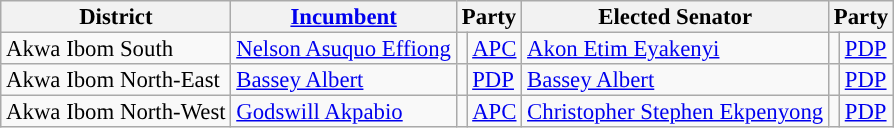<table class="sortable wikitable" style="font-size:95%;line-height:14px;">
<tr>
<th class="unsortable">District</th>
<th class="unsortable"><a href='#'>Incumbent</a></th>
<th colspan="2">Party</th>
<th class="unsortable">Elected Senator</th>
<th colspan="2">Party</th>
</tr>
<tr>
<td>Akwa Ibom South</td>
<td><a href='#'>Nelson Asuquo Effiong</a></td>
<td style="background:"></td>
<td><a href='#'>APC</a></td>
<td><a href='#'>Akon Etim Eyakenyi</a></td>
<td style="background:"></td>
<td><a href='#'>PDP</a></td>
</tr>
<tr>
<td>Akwa Ibom North-East</td>
<td><a href='#'>Bassey Albert</a></td>
<td style="background:"></td>
<td><a href='#'>PDP</a></td>
<td><a href='#'>Bassey Albert</a></td>
<td style="background:"></td>
<td><a href='#'>PDP</a></td>
</tr>
<tr>
<td>Akwa Ibom North-West</td>
<td><a href='#'>Godswill Akpabio</a></td>
<td style="background:"></td>
<td><a href='#'>APC</a></td>
<td><a href='#'>Christopher Stephen Ekpenyong</a></td>
<td style="background:"></td>
<td><a href='#'>PDP</a></td>
</tr>
</table>
